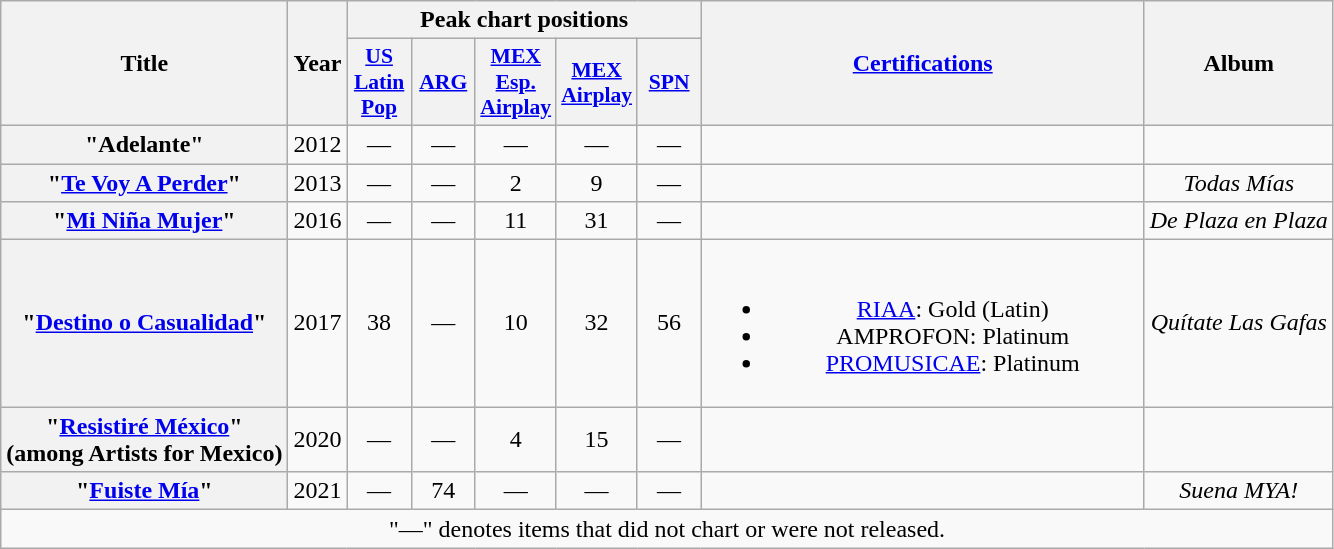<table class="wikitable plainrowheaders" style="text-align:center;">
<tr>
<th rowspan="2" scope="col">Title</th>
<th rowspan="2" scope="col">Year</th>
<th scope="col" colspan="5">Peak chart positions</th>
<th rowspan="2" scope="col" style="width:18em;"><a href='#'>Certifications</a></th>
<th rowspan="2" scope="col">Album</th>
</tr>
<tr>
<th scope="col" style="width:2.5em;font-size:90%;"><a href='#'>US<br>Latin<br>Pop</a><br></th>
<th scope="col" style="width:2.5em;font-size:90%;"><a href='#'>ARG</a><br></th>
<th scope="col" style="width:2.5em;font-size:90%;"><a href='#'>MEX<br>Esp.<br>Airplay</a><br></th>
<th scope="col" style="width:2.5em;font-size:90%;"><a href='#'>MEX<br>Airplay</a><br></th>
<th scope="col" style="width:2.5em;font-size:90%;"><a href='#'>SPN</a><br></th>
</tr>
<tr>
<th scope="row">"Adelante"<br></th>
<td>2012</td>
<td>—</td>
<td>—</td>
<td>—</td>
<td>—</td>
<td>—</td>
<td></td>
<td></td>
</tr>
<tr>
<th scope="row">"<a href='#'>Te Voy A Perder</a>"<br></th>
<td>2013</td>
<td>—</td>
<td>—</td>
<td>2</td>
<td>9</td>
<td>—</td>
<td></td>
<td><em>Todas Mías</em></td>
</tr>
<tr>
<th scope="row">"<a href='#'>Mi Niña Mujer</a>"<br></th>
<td>2016</td>
<td>—</td>
<td>—</td>
<td>11</td>
<td>31</td>
<td>—</td>
<td></td>
<td style="text-align:center;"><em>De Plaza en Plaza</em></td>
</tr>
<tr>
<th scope="row">"<a href='#'>Destino o Casualidad</a>"<br></th>
<td>2017</td>
<td>38</td>
<td>—</td>
<td>10</td>
<td>32</td>
<td>56</td>
<td><br><ul><li><a href='#'>RIAA</a>: Gold (Latin)</li><li>AMPROFON: Platinum</li><li><a href='#'>PROMUSICAE</a>: Platinum</li></ul></td>
<td><em>Quítate Las Gafas</em></td>
</tr>
<tr>
<th scope="row">"<a href='#'>Resistiré México</a>"<br><span>(among Artists for Mexico)</span></th>
<td>2020</td>
<td>—</td>
<td>—</td>
<td>4</td>
<td>15</td>
<td>—</td>
<td></td>
<td></td>
</tr>
<tr>
<th scope="row">"<a href='#'>Fuiste Mía</a>"<br></th>
<td>2021</td>
<td>—</td>
<td>74</td>
<td>—</td>
<td>—</td>
<td>—</td>
<td></td>
<td><em>Suena MYA!</em></td>
</tr>
<tr>
<td colspan="9" style="text-align:center;">"—" denotes items that did not chart or were not released.</td>
</tr>
</table>
